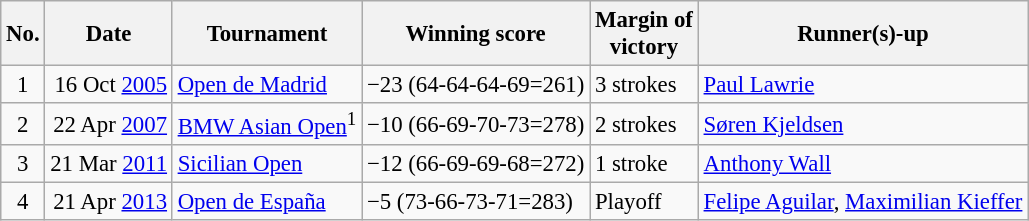<table class="wikitable" style="font-size:95%;">
<tr>
<th>No.</th>
<th>Date</th>
<th>Tournament</th>
<th>Winning score</th>
<th>Margin of<br>victory</th>
<th>Runner(s)-up</th>
</tr>
<tr>
<td align=center>1</td>
<td align=right>16 Oct <a href='#'>2005</a></td>
<td><a href='#'>Open de Madrid</a></td>
<td>−23 (64-64-64-69=261)</td>
<td>3 strokes</td>
<td> <a href='#'>Paul Lawrie</a></td>
</tr>
<tr>
<td align=center>2</td>
<td align=right>22 Apr <a href='#'>2007</a></td>
<td><a href='#'>BMW Asian Open</a><sup>1</sup></td>
<td>−10 (66-69-70-73=278)</td>
<td>2 strokes</td>
<td> <a href='#'>Søren Kjeldsen</a></td>
</tr>
<tr>
<td align=center>3</td>
<td align=right>21 Mar <a href='#'>2011</a></td>
<td><a href='#'>Sicilian Open</a></td>
<td>−12 (66-69-69-68=272)</td>
<td>1 stroke</td>
<td> <a href='#'>Anthony Wall</a></td>
</tr>
<tr>
<td align=center>4</td>
<td align=right>21 Apr <a href='#'>2013</a></td>
<td><a href='#'>Open de España</a></td>
<td>−5 (73-66-73-71=283)</td>
<td>Playoff</td>
<td> <a href='#'>Felipe Aguilar</a>,  <a href='#'>Maximilian Kieffer</a></td>
</tr>
</table>
